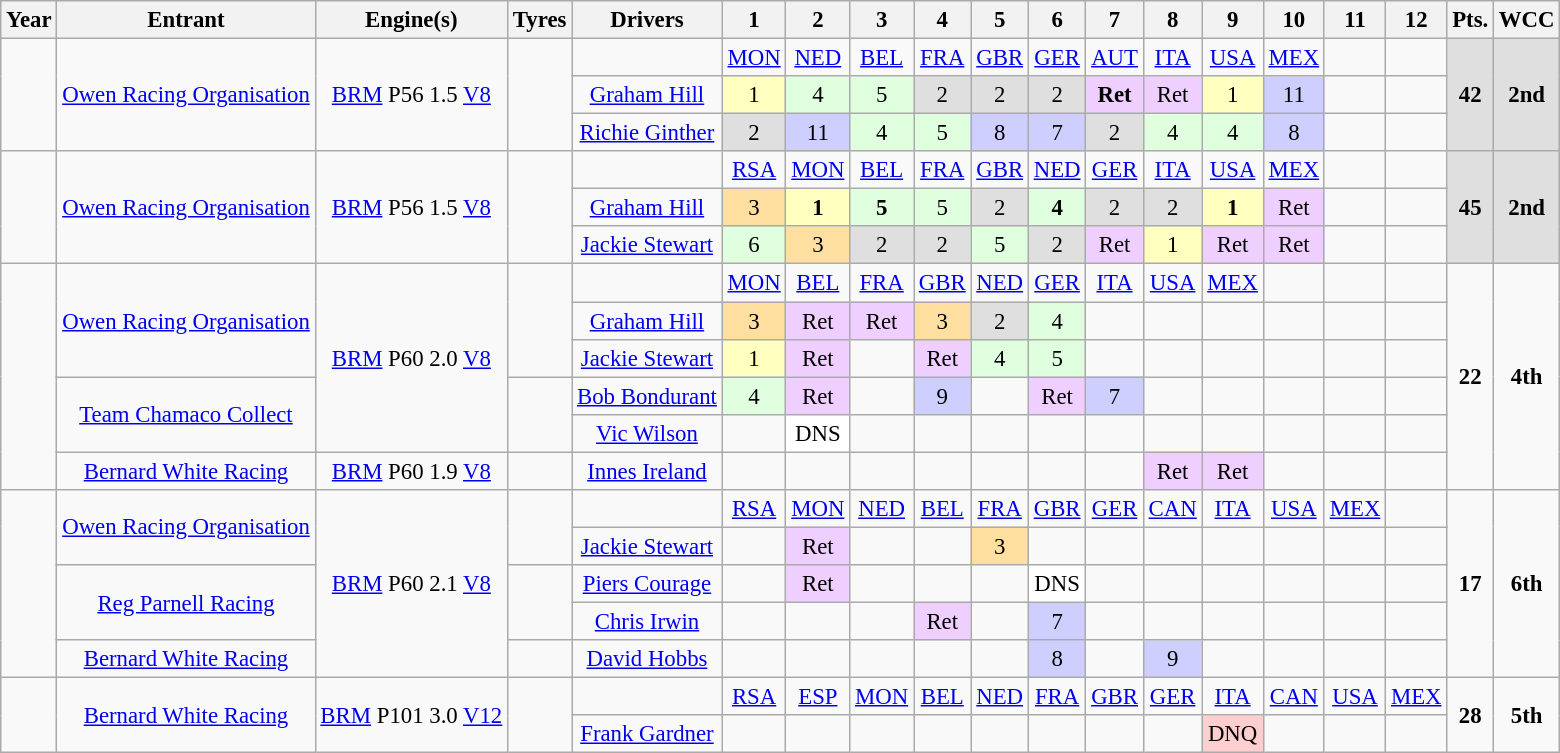<table class="wikitable" style="text-align:center; font-size:95%">
<tr>
<th>Year</th>
<th>Entrant</th>
<th>Engine(s)</th>
<th>Tyres</th>
<th>Drivers</th>
<th>1</th>
<th>2</th>
<th>3</th>
<th>4</th>
<th>5</th>
<th>6</th>
<th>7</th>
<th>8</th>
<th>9</th>
<th>10</th>
<th>11</th>
<th>12</th>
<th>Pts.</th>
<th>WCC</th>
</tr>
<tr>
<td rowspan="3"></td>
<td rowspan="3"><a href='#'>Owen Racing Organisation</a></td>
<td rowspan="3"><a href='#'>BRM</a> P56 1.5 <a href='#'>V8</a></td>
<td rowspan="3"></td>
<td></td>
<td><a href='#'>MON</a></td>
<td><a href='#'>NED</a></td>
<td><a href='#'>BEL</a></td>
<td><a href='#'>FRA</a></td>
<td><a href='#'>GBR</a></td>
<td><a href='#'>GER</a></td>
<td><a href='#'>AUT</a></td>
<td><a href='#'>ITA</a></td>
<td><a href='#'>USA</a></td>
<td><a href='#'>MEX</a></td>
<td></td>
<td></td>
<td rowspan="3" style="background:#DFDFDF;"><strong>42</strong></td>
<td rowspan="3" style="background:#DFDFDF;"><strong>2nd</strong></td>
</tr>
<tr>
<td><a href='#'>Graham Hill</a></td>
<td style="background:#FFFFBF;">1</td>
<td style="background:#DFFFDF;">4</td>
<td style="background:#DFFFDF;">5</td>
<td style="background:#DFDFDF;">2</td>
<td style="background:#DFDFDF;">2</td>
<td style="background:#DFDFDF;">2</td>
<td style="background:#EFCFFF;"><strong>Ret</strong></td>
<td style="background:#EFCFFF;">Ret</td>
<td style="background:#FFFFBF;">1</td>
<td style="background:#CFCFFF;">11</td>
<td></td>
<td></td>
</tr>
<tr>
<td><a href='#'>Richie Ginther</a></td>
<td style="background:#DFDFDF;">2</td>
<td style="background:#CFCFFF;">11</td>
<td style="background:#DFFFDF;">4</td>
<td style="background:#DFFFDF;">5</td>
<td style="background:#CFCFFF;">8</td>
<td style="background:#CFCFFF;">7</td>
<td style="background:#DFDFDF;">2</td>
<td style="background:#DFFFDF;">4</td>
<td style="background:#DFFFDF;">4</td>
<td style="background:#CFCFFF;">8</td>
<td></td>
<td></td>
</tr>
<tr>
<td rowspan="3"></td>
<td rowspan="3"><a href='#'>Owen Racing Organisation</a></td>
<td rowspan="3"><a href='#'>BRM</a> P56 1.5 <a href='#'>V8</a></td>
<td rowspan="3"></td>
<td></td>
<td><a href='#'>RSA</a></td>
<td><a href='#'>MON</a></td>
<td><a href='#'>BEL</a></td>
<td><a href='#'>FRA</a></td>
<td><a href='#'>GBR</a></td>
<td><a href='#'>NED</a></td>
<td><a href='#'>GER</a></td>
<td><a href='#'>ITA</a></td>
<td><a href='#'>USA</a></td>
<td><a href='#'>MEX</a></td>
<td></td>
<td></td>
<td rowspan="3" style="background:#DFDFDF;"><strong>45</strong></td>
<td rowspan="3" style="background:#DFDFDF;"><strong>2nd</strong></td>
</tr>
<tr>
<td><a href='#'>Graham Hill</a></td>
<td style="background:#FFDF9F;">3</td>
<td style="background:#FFFFBF;"><strong>1</strong></td>
<td style="background:#DFFFDF;"><strong>5</strong></td>
<td style="background:#DFFFDF;">5</td>
<td style="background:#DFDFDF;">2</td>
<td style="background:#DFFFDF;"><strong>4</strong></td>
<td style="background:#DFDFDF;">2</td>
<td style="background:#DFDFDF;">2</td>
<td style="background:#FFFFBF;"><strong>1</strong></td>
<td style="background:#EFCFFF;">Ret</td>
<td></td>
<td></td>
</tr>
<tr>
<td><a href='#'>Jackie Stewart</a></td>
<td style="background:#DFFFDF;">6</td>
<td style="background:#FFDF9F;">3</td>
<td style="background:#DFDFDF;">2</td>
<td style="background:#DFDFDF;">2</td>
<td style="background:#DFFFDF;">5</td>
<td style="background:#DFDFDF;">2</td>
<td style="background:#EFCFFF;">Ret</td>
<td style="background:#FFFFBF;">1</td>
<td style="background:#EFCFFF;">Ret</td>
<td style="background:#EFCFFF;">Ret</td>
<td></td>
<td></td>
</tr>
<tr>
<td rowspan="6"></td>
<td rowspan="3"><a href='#'>Owen Racing Organisation</a></td>
<td rowspan="5"><a href='#'>BRM</a> P60 2.0 <a href='#'>V8</a></td>
<td rowspan="3"></td>
<td></td>
<td><a href='#'>MON</a></td>
<td><a href='#'>BEL</a></td>
<td><a href='#'>FRA</a></td>
<td><a href='#'>GBR</a></td>
<td><a href='#'>NED</a></td>
<td><a href='#'>GER</a></td>
<td><a href='#'>ITA</a></td>
<td><a href='#'>USA</a></td>
<td><a href='#'>MEX</a></td>
<td></td>
<td></td>
<td></td>
<td rowspan="6"><strong>22</strong></td>
<td rowspan="6"><strong>4th</strong></td>
</tr>
<tr>
<td><a href='#'>Graham Hill</a></td>
<td style="background:#FFDF9F;">3</td>
<td style="background:#EFCFFF;">Ret</td>
<td style="background:#EFCFFF;">Ret</td>
<td style="background:#FFDF9F;">3</td>
<td style="background:#DFDFDF;">2</td>
<td style="background:#DFFFDF;">4</td>
<td></td>
<td></td>
<td></td>
<td></td>
<td></td>
<td></td>
</tr>
<tr>
<td><a href='#'>Jackie Stewart</a></td>
<td style="background:#FFFFBF;">1</td>
<td style="background:#EFCFFF;">Ret</td>
<td></td>
<td style="background:#EFCFFF;">Ret</td>
<td style="background:#DFFFDF;">4</td>
<td style="background:#DFFFDF;">5</td>
<td></td>
<td></td>
<td></td>
<td></td>
<td></td>
<td></td>
</tr>
<tr>
<td rowspan="2"><a href='#'>Team Chamaco Collect</a></td>
<td rowspan="2"></td>
<td><a href='#'>Bob Bondurant</a></td>
<td style="background:#DFFFDF;">4</td>
<td style="background:#EFCFFF;">Ret</td>
<td></td>
<td style="background:#CFCFFF;">9</td>
<td></td>
<td style="background:#EFCFFF;">Ret</td>
<td style="background:#CFCFFF;">7</td>
<td></td>
<td></td>
<td></td>
<td></td>
<td></td>
</tr>
<tr>
<td><a href='#'>Vic Wilson</a></td>
<td></td>
<td style="background:#FFFFFF;">DNS</td>
<td></td>
<td></td>
<td></td>
<td></td>
<td></td>
<td></td>
<td></td>
<td></td>
<td></td>
<td></td>
</tr>
<tr>
<td><a href='#'>Bernard White Racing</a></td>
<td><a href='#'>BRM</a> P60 1.9 <a href='#'>V8</a></td>
<td></td>
<td><a href='#'>Innes Ireland</a></td>
<td></td>
<td></td>
<td></td>
<td></td>
<td></td>
<td></td>
<td></td>
<td style="background:#EFCFFF;">Ret</td>
<td style="background:#EFCFFF;">Ret</td>
<td></td>
<td></td>
<td></td>
</tr>
<tr>
<td rowspan="5"></td>
<td rowspan="2"><a href='#'>Owen Racing Organisation</a></td>
<td rowspan="5"><a href='#'>BRM</a> P60 2.1 <a href='#'>V8</a></td>
<td rowspan="2"></td>
<td></td>
<td><a href='#'>RSA</a></td>
<td><a href='#'>MON</a></td>
<td><a href='#'>NED</a></td>
<td><a href='#'>BEL</a></td>
<td><a href='#'>FRA</a></td>
<td><a href='#'>GBR</a></td>
<td><a href='#'>GER</a></td>
<td><a href='#'>CAN</a></td>
<td><a href='#'>ITA</a></td>
<td><a href='#'>USA</a></td>
<td><a href='#'>MEX</a></td>
<td></td>
<td rowspan="5"><strong>17</strong></td>
<td rowspan="5"><strong>6th</strong></td>
</tr>
<tr>
<td><a href='#'>Jackie Stewart</a></td>
<td></td>
<td style="background:#EFCFFF;">Ret</td>
<td></td>
<td></td>
<td style="background:#FFDF9F;">3</td>
<td></td>
<td></td>
<td></td>
<td></td>
<td></td>
<td></td>
<td></td>
</tr>
<tr>
<td rowspan="2"><a href='#'>Reg Parnell Racing</a></td>
<td rowspan="2"></td>
<td><a href='#'>Piers Courage</a></td>
<td></td>
<td style="background:#EFCFFF;">Ret</td>
<td></td>
<td></td>
<td></td>
<td style="background:#ffffff;">DNS</td>
<td></td>
<td></td>
<td></td>
<td></td>
<td></td>
<td></td>
</tr>
<tr>
<td><a href='#'>Chris Irwin</a></td>
<td></td>
<td></td>
<td></td>
<td style="background:#EFCFFF;">Ret</td>
<td></td>
<td style="background:#CFCFFF;">7</td>
<td></td>
<td></td>
<td></td>
<td></td>
<td></td>
<td></td>
</tr>
<tr>
<td><a href='#'>Bernard White Racing</a></td>
<td></td>
<td><a href='#'>David Hobbs</a></td>
<td></td>
<td></td>
<td></td>
<td></td>
<td></td>
<td style="background:#CFCFFF;">8</td>
<td></td>
<td style="background:#CFCFFF;">9</td>
<td></td>
<td></td>
<td></td>
<td></td>
</tr>
<tr>
<td rowspan="2"></td>
<td rowspan="2"><a href='#'>Bernard White Racing</a></td>
<td rowspan="2"><a href='#'>BRM</a> P101 3.0 <a href='#'>V12</a></td>
<td rowspan="2"></td>
<td></td>
<td><a href='#'>RSA</a></td>
<td><a href='#'>ESP</a></td>
<td><a href='#'>MON</a></td>
<td><a href='#'>BEL</a></td>
<td><a href='#'>NED</a></td>
<td><a href='#'>FRA</a></td>
<td><a href='#'>GBR</a></td>
<td><a href='#'>GER</a></td>
<td><a href='#'>ITA</a></td>
<td><a href='#'>CAN</a></td>
<td><a href='#'>USA</a></td>
<td><a href='#'>MEX</a></td>
<td rowspan="2"><strong>28</strong></td>
<td rowspan="2"><strong>5th</strong></td>
</tr>
<tr>
<td><a href='#'>Frank Gardner</a></td>
<td></td>
<td></td>
<td></td>
<td></td>
<td></td>
<td></td>
<td></td>
<td></td>
<td style="background:#FFCFCF;">DNQ</td>
<td></td>
<td></td>
<td></td>
</tr>
</table>
